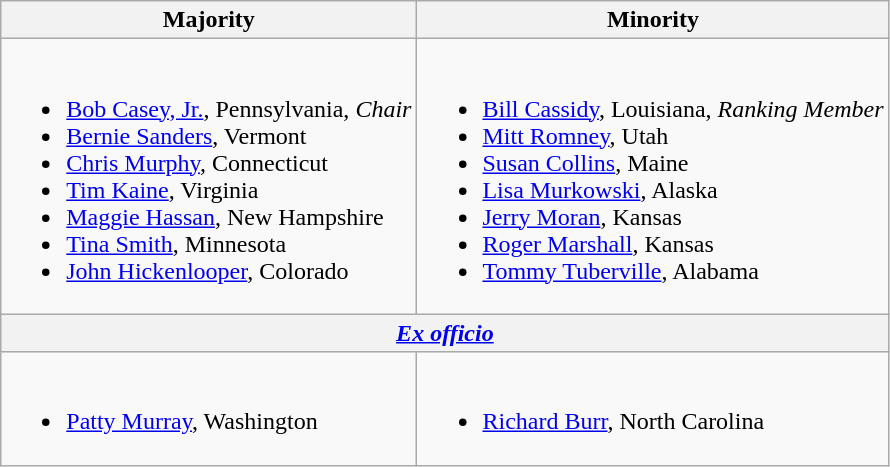<table class="wikitable">
<tr>
<th>Majority</th>
<th>Minority</th>
</tr>
<tr>
<td><br><ul><li><a href='#'>Bob Casey, Jr.</a>, Pennsylvania, <em>Chair</em></li><li><span><a href='#'>Bernie Sanders</a>, Vermont</span></li><li><a href='#'>Chris Murphy</a>, Connecticut</li><li><a href='#'>Tim Kaine</a>, Virginia</li><li><a href='#'>Maggie Hassan</a>, New Hampshire</li><li><a href='#'>Tina Smith</a>, Minnesota</li><li><a href='#'>John Hickenlooper</a>, Colorado</li></ul></td>
<td><br><ul><li><a href='#'>Bill Cassidy</a>, Louisiana, <em>Ranking Member</em></li><li><a href='#'>Mitt Romney</a>, Utah</li><li><a href='#'>Susan Collins</a>, Maine</li><li><a href='#'>Lisa Murkowski</a>, Alaska</li><li><a href='#'>Jerry Moran</a>, Kansas</li><li><a href='#'>Roger Marshall</a>, Kansas</li><li><a href='#'>Tommy Tuberville</a>, Alabama</li></ul></td>
</tr>
<tr>
<th colspan="2"><em><a href='#'>Ex officio</a></em></th>
</tr>
<tr>
<td><br><ul><li><a href='#'>Patty Murray</a>, Washington</li></ul></td>
<td><br><ul><li><a href='#'>Richard Burr</a>, North Carolina</li></ul></td>
</tr>
</table>
